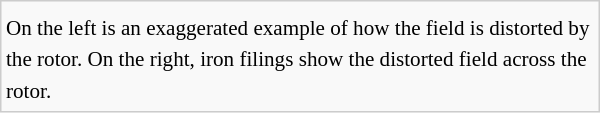<table style="width:400px; float:right; border:1px solid #ccc; background:#f9f9f9; font-size:88%; line-height:1.5em;">
<tr>
<td></td>
<td></td>
</tr>
<tr>
<td colspan="2">On the left is an exaggerated example of how the field is distorted by the rotor. On the right, iron filings show the distorted field across the rotor.</td>
</tr>
</table>
